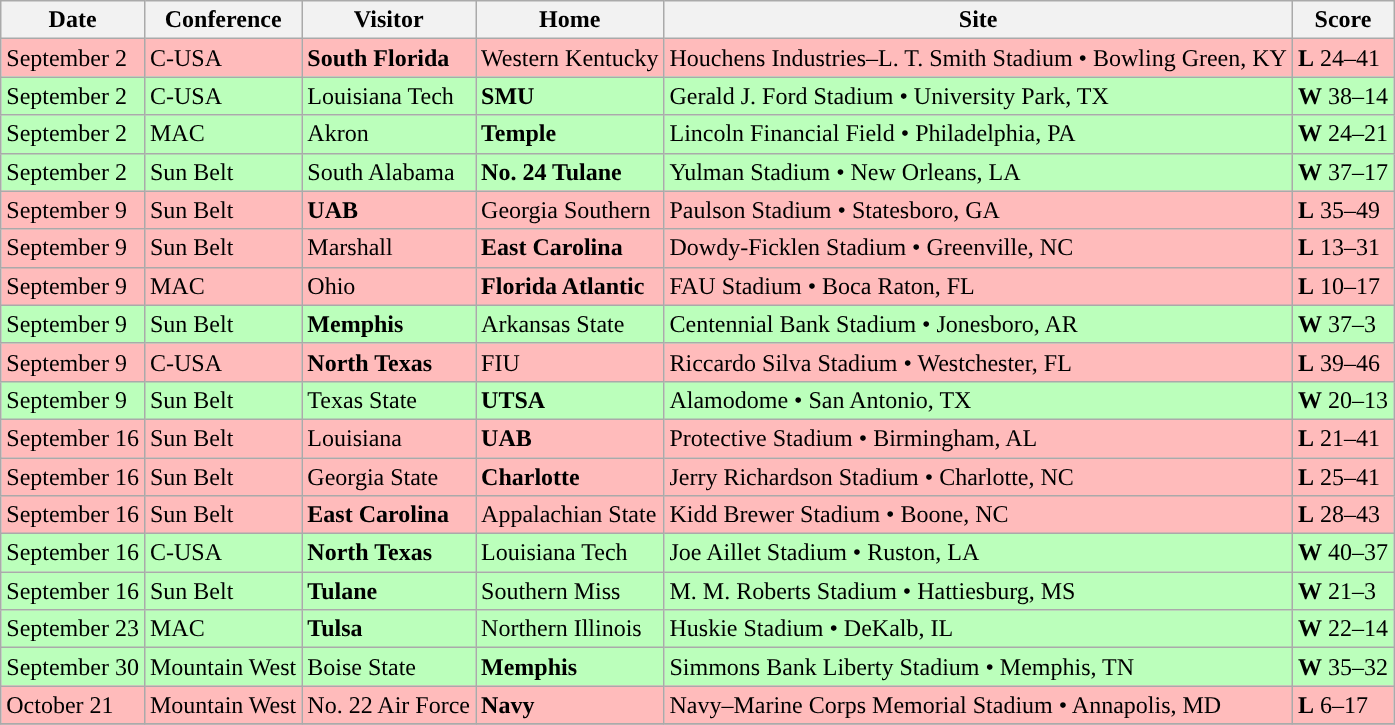<table class="wikitable">
<tr>
<th>Date</th>
<th>Conference</th>
<th>Visitor</th>
<th>Home</th>
<th>Site</th>
<th>Score</th>
</tr>
<tr style="background:#fbb;">
<td>September 2</td>
<td>C-USA</td>
<td><strong>South Florida</strong></td>
<td>Western Kentucky</td>
<td>Houchens Industries–L. T. Smith Stadium • Bowling Green, KY</td>
<td><strong>L</strong> 24–41</td>
</tr>
<tr style="background:#bfb;">
<td>September 2</td>
<td>C-USA</td>
<td>Louisiana Tech</td>
<td><strong>SMU</strong></td>
<td>Gerald J. Ford Stadium • University Park, TX</td>
<td><strong>W</strong> 38–14</td>
</tr>
<tr style="background:#bfb;">
<td>September 2</td>
<td>MAC</td>
<td>Akron</td>
<td><strong>Temple</strong></td>
<td>Lincoln Financial Field • Philadelphia, PA</td>
<td><strong>W</strong> 24–21</td>
</tr>
<tr style="background:#bfb;">
<td>September 2</td>
<td>Sun Belt</td>
<td>South Alabama</td>
<td><strong>No. 24 Tulane</strong></td>
<td>Yulman Stadium • New Orleans, LA</td>
<td><strong>W</strong> 37–17</td>
</tr>
<tr style="background:#fbb;">
<td>September 9</td>
<td>Sun Belt</td>
<td><strong>UAB</strong></td>
<td>Georgia Southern</td>
<td>Paulson Stadium • Statesboro, GA</td>
<td><strong>L</strong> 35–49</td>
</tr>
<tr style="background:#fbb;">
<td>September 9</td>
<td>Sun Belt</td>
<td>Marshall</td>
<td><strong>East Carolina</strong></td>
<td>Dowdy-Ficklen Stadium • Greenville, NC</td>
<td><strong>L</strong> 13–31</td>
</tr>
<tr style="background:#fbb;">
<td>September 9</td>
<td>MAC</td>
<td>Ohio</td>
<td><strong>Florida Atlantic</strong></td>
<td>FAU Stadium • Boca Raton, FL</td>
<td><strong>L</strong> 10–17</td>
</tr>
<tr style="background:#bfb;">
<td>September 9</td>
<td>Sun Belt</td>
<td><strong>Memphis</strong></td>
<td>Arkansas State</td>
<td>Centennial Bank Stadium • Jonesboro, AR</td>
<td><strong>W</strong> 37–3</td>
</tr>
<tr style="background:#fbb;">
<td>September 9</td>
<td>C-USA</td>
<td><strong>North Texas</strong></td>
<td>FIU</td>
<td>Riccardo Silva Stadium • Westchester, FL</td>
<td><strong>L</strong> 39–46</td>
</tr>
<tr style="background:#bfb;">
<td>September 9</td>
<td>Sun Belt</td>
<td>Texas State</td>
<td><strong>UTSA</strong></td>
<td>Alamodome • San Antonio, TX</td>
<td><strong>W</strong> 20–13</td>
</tr>
<tr style="background:#fbb;">
<td>September 16</td>
<td>Sun Belt</td>
<td>Louisiana</td>
<td><strong>UAB</strong></td>
<td>Protective Stadium • Birmingham, AL</td>
<td><strong>L</strong> 21–41</td>
</tr>
<tr style="background:#fbb;">
<td>September 16</td>
<td>Sun Belt</td>
<td>Georgia State</td>
<td><strong>Charlotte</strong></td>
<td>Jerry Richardson Stadium • Charlotte, NC</td>
<td><strong>L</strong> 25–41</td>
</tr>
<tr style="background:#fbb;">
<td>September 16</td>
<td>Sun Belt</td>
<td><strong>East Carolina</strong></td>
<td>Appalachian State</td>
<td>Kidd Brewer Stadium • Boone, NC</td>
<td><strong>L</strong> 28–43</td>
</tr>
<tr style="background:#bfb;">
<td>September 16</td>
<td>C-USA</td>
<td><strong>North Texas</strong></td>
<td>Louisiana Tech</td>
<td>Joe Aillet Stadium • Ruston, LA</td>
<td><strong>W</strong> 40–37</td>
</tr>
<tr style="background:#bfb;">
<td>September 16</td>
<td>Sun Belt</td>
<td><strong>Tulane</strong></td>
<td>Southern Miss</td>
<td>M. M. Roberts Stadium • Hattiesburg, MS</td>
<td><strong>W</strong> 21–3</td>
</tr>
<tr style="background:#bfb;">
<td>September 23</td>
<td>MAC</td>
<td><strong>Tulsa</strong></td>
<td>Northern Illinois</td>
<td>Huskie Stadium • DeKalb, IL</td>
<td><strong>W</strong> 22–14</td>
</tr>
<tr style="background:#bfb;">
<td>September 30</td>
<td>Mountain West</td>
<td>Boise State</td>
<td><strong>Memphis</strong></td>
<td>Simmons Bank Liberty Stadium • Memphis, TN</td>
<td><strong>W</strong> 35–32</td>
</tr>
<tr style="background:#fbb;">
<td>October 21</td>
<td>Mountain West</td>
<td>No. 22 Air Force</td>
<td><strong>Navy</strong></td>
<td>Navy–Marine Corps Memorial Stadium • Annapolis, MD</td>
<td><strong>L</strong> 6–17</td>
</tr>
<tr>
</tr>
</table>
